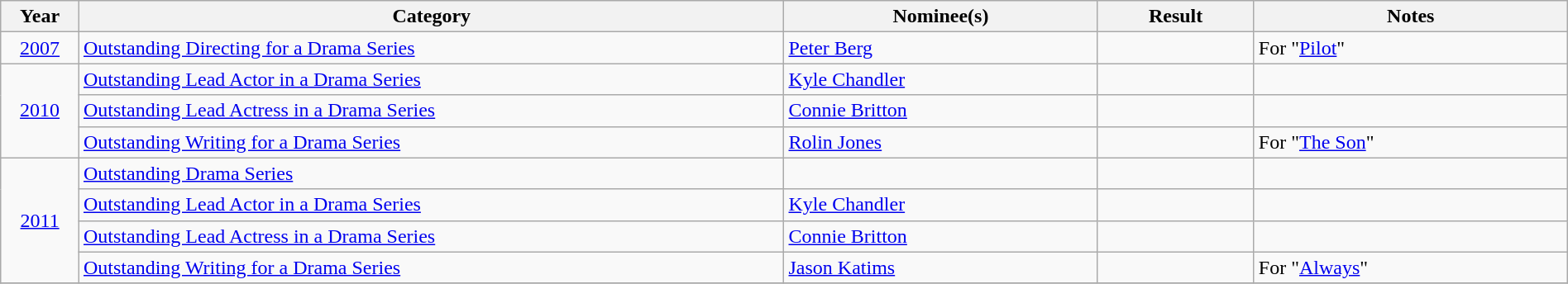<table class="wikitable" width="100%" cellpadding="5">
<tr>
<th width="5%">Year</th>
<th width="45%">Category</th>
<th width="20%">Nominee(s)</th>
<th width="10%">Result</th>
<th width="20%">Notes</th>
</tr>
<tr>
<td style="text-align:center;"><a href='#'>2007</a></td>
<td><a href='#'>Outstanding Directing for a Drama Series</a></td>
<td><a href='#'>Peter Berg</a></td>
<td></td>
<td>For "<a href='#'>Pilot</a>"</td>
</tr>
<tr>
<td style="text-align:center;" rowspan="3"><a href='#'>2010</a></td>
<td><a href='#'>Outstanding Lead Actor in a Drama Series</a></td>
<td><a href='#'>Kyle Chandler</a></td>
<td></td>
<td></td>
</tr>
<tr>
<td><a href='#'>Outstanding Lead Actress in a Drama Series</a></td>
<td><a href='#'>Connie Britton</a></td>
<td></td>
<td></td>
</tr>
<tr>
<td><a href='#'>Outstanding Writing for a Drama Series</a></td>
<td><a href='#'>Rolin Jones</a></td>
<td></td>
<td>For "<a href='#'>The Son</a>"</td>
</tr>
<tr>
<td style="text-align:center;" rowspan="4"><a href='#'>2011</a></td>
<td><a href='#'>Outstanding Drama Series</a></td>
<td></td>
<td></td>
<td></td>
</tr>
<tr>
<td><a href='#'>Outstanding Lead Actor in a Drama Series</a></td>
<td><a href='#'>Kyle Chandler</a></td>
<td></td>
<td></td>
</tr>
<tr>
<td><a href='#'>Outstanding Lead Actress in a Drama Series</a></td>
<td><a href='#'>Connie Britton</a></td>
<td></td>
<td></td>
</tr>
<tr>
<td><a href='#'>Outstanding Writing for a Drama Series</a></td>
<td><a href='#'>Jason Katims</a></td>
<td></td>
<td>For "<a href='#'>Always</a>"</td>
</tr>
<tr>
</tr>
</table>
